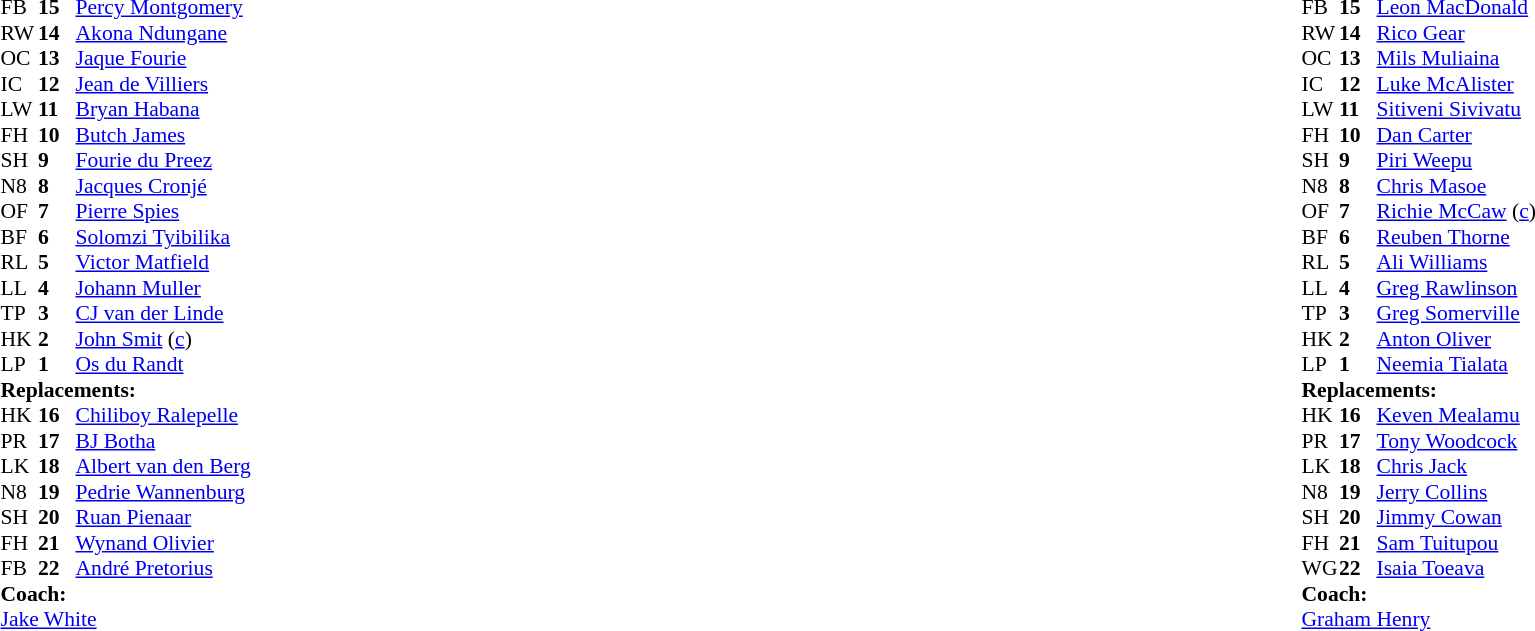<table style="width:100%">
<tr>
<td style="vertical-align:top;width:50%"><br><table style="font-size:90%" cellspacing="0" cellpadding="0">
<tr>
<th width="25"></th>
<th width="25"></th>
</tr>
<tr>
<td>FB</td>
<td><strong>15</strong></td>
<td><a href='#'>Percy Montgomery</a></td>
<td></td>
<td></td>
</tr>
<tr>
<td>RW</td>
<td><strong>14</strong></td>
<td><a href='#'>Akona Ndungane</a></td>
</tr>
<tr>
<td>OC</td>
<td><strong>13</strong></td>
<td><a href='#'>Jaque Fourie</a></td>
</tr>
<tr>
<td>IC</td>
<td><strong>12</strong></td>
<td><a href='#'>Jean de Villiers</a></td>
<td></td>
<td></td>
</tr>
<tr>
<td>LW</td>
<td><strong>11</strong></td>
<td><a href='#'>Bryan Habana</a></td>
</tr>
<tr>
<td>FH</td>
<td><strong>10</strong></td>
<td><a href='#'>Butch James</a></td>
<td></td>
<td></td>
</tr>
<tr>
<td>SH</td>
<td><strong>9</strong></td>
<td><a href='#'>Fourie du Preez</a></td>
</tr>
<tr>
<td>N8</td>
<td><strong>8</strong></td>
<td><a href='#'>Jacques Cronjé</a></td>
</tr>
<tr>
<td>OF</td>
<td><strong>7</strong></td>
<td><a href='#'>Pierre Spies</a></td>
</tr>
<tr>
<td>BF</td>
<td><strong>6</strong></td>
<td><a href='#'>Solomzi Tyibilika</a></td>
<td></td>
<td></td>
</tr>
<tr>
<td>RL</td>
<td><strong>5</strong></td>
<td><a href='#'>Victor Matfield</a></td>
<td></td>
<td></td>
</tr>
<tr>
<td>LL</td>
<td><strong>4</strong></td>
<td><a href='#'>Johann Muller</a></td>
</tr>
<tr>
<td>TP</td>
<td><strong>3</strong></td>
<td><a href='#'>CJ van der Linde</a></td>
<td></td>
<td></td>
</tr>
<tr>
<td>HK</td>
<td><strong>2</strong></td>
<td><a href='#'>John Smit</a> (<a href='#'>c</a>)</td>
</tr>
<tr>
<td>LP</td>
<td><strong>1</strong></td>
<td><a href='#'>Os du Randt</a></td>
<td></td>
<td></td>
</tr>
<tr>
<td colspan="4"><strong>Replacements:</strong></td>
</tr>
<tr>
<td>HK</td>
<td><strong>16</strong></td>
<td><a href='#'>Chiliboy Ralepelle</a></td>
<td></td>
<td></td>
</tr>
<tr>
<td>PR</td>
<td><strong>17</strong></td>
<td><a href='#'>BJ Botha</a></td>
<td></td>
<td></td>
</tr>
<tr>
<td>LK</td>
<td><strong>18</strong></td>
<td><a href='#'>Albert van den Berg</a></td>
<td></td>
<td></td>
</tr>
<tr>
<td>N8</td>
<td><strong>19</strong></td>
<td><a href='#'>Pedrie Wannenburg</a></td>
<td></td>
<td></td>
</tr>
<tr>
<td>SH</td>
<td><strong>20</strong></td>
<td><a href='#'>Ruan Pienaar</a></td>
<td></td>
<td></td>
</tr>
<tr>
<td>FH</td>
<td><strong>21</strong></td>
<td><a href='#'>Wynand Olivier</a></td>
<td></td>
<td></td>
</tr>
<tr>
<td>FB</td>
<td><strong>22</strong></td>
<td><a href='#'>André Pretorius</a></td>
<td></td>
<td></td>
</tr>
<tr>
<td colspan="4"><strong>Coach:</strong></td>
</tr>
<tr>
<td colspan="4"><a href='#'>Jake White</a></td>
</tr>
</table>
</td>
<td style="vertical-align:top"></td>
<td style="vertical-align:top;width:50%"><br><table cellspacing="0" cellpadding="0" style="font-size:90%;margin:auto">
<tr>
<th width="25"></th>
<th width="25"></th>
</tr>
<tr>
<td>FB</td>
<td><strong>15</strong></td>
<td><a href='#'>Leon MacDonald</a></td>
<td></td>
<td></td>
</tr>
<tr>
<td>RW</td>
<td><strong>14</strong></td>
<td><a href='#'>Rico Gear</a></td>
</tr>
<tr>
<td>OC</td>
<td><strong>13</strong></td>
<td><a href='#'>Mils Muliaina</a></td>
</tr>
<tr>
<td>IC</td>
<td><strong>12</strong></td>
<td><a href='#'>Luke McAlister</a></td>
<td></td>
<td></td>
</tr>
<tr>
<td>LW</td>
<td><strong>11</strong></td>
<td><a href='#'>Sitiveni Sivivatu</a></td>
</tr>
<tr>
<td>FH</td>
<td><strong>10</strong></td>
<td><a href='#'>Dan Carter</a></td>
</tr>
<tr>
<td>SH</td>
<td><strong>9</strong></td>
<td><a href='#'>Piri Weepu</a></td>
<td></td>
<td></td>
</tr>
<tr>
<td>N8</td>
<td><strong>8</strong></td>
<td><a href='#'>Chris Masoe</a></td>
<td></td>
<td></td>
</tr>
<tr>
<td>OF</td>
<td><strong>7</strong></td>
<td><a href='#'>Richie McCaw</a> (<a href='#'>c</a>)</td>
</tr>
<tr>
<td>BF</td>
<td><strong>6</strong></td>
<td><a href='#'>Reuben Thorne</a></td>
</tr>
<tr>
<td>RL</td>
<td><strong>5</strong></td>
<td><a href='#'>Ali Williams</a></td>
</tr>
<tr>
<td>LL</td>
<td><strong>4</strong></td>
<td><a href='#'>Greg Rawlinson</a></td>
<td></td>
<td></td>
</tr>
<tr>
<td>TP</td>
<td><strong>3</strong></td>
<td><a href='#'>Greg Somerville</a></td>
<td></td>
<td></td>
</tr>
<tr>
<td>HK</td>
<td><strong>2</strong></td>
<td><a href='#'>Anton Oliver</a></td>
<td></td>
<td></td>
</tr>
<tr>
<td>LP</td>
<td><strong>1</strong></td>
<td><a href='#'>Neemia Tialata</a></td>
</tr>
<tr>
<td colspan="4"><strong>Replacements:</strong></td>
</tr>
<tr>
<td>HK</td>
<td><strong>16</strong></td>
<td><a href='#'>Keven Mealamu</a></td>
<td></td>
<td></td>
</tr>
<tr>
<td>PR</td>
<td><strong>17</strong></td>
<td><a href='#'>Tony Woodcock</a></td>
<td></td>
<td></td>
</tr>
<tr>
<td>LK</td>
<td><strong>18</strong></td>
<td><a href='#'>Chris Jack</a></td>
<td></td>
<td></td>
</tr>
<tr>
<td>N8</td>
<td><strong>19</strong></td>
<td><a href='#'>Jerry Collins</a></td>
<td></td>
<td></td>
</tr>
<tr>
<td>SH</td>
<td><strong>20</strong></td>
<td><a href='#'>Jimmy Cowan</a></td>
<td></td>
<td></td>
</tr>
<tr>
<td>FH</td>
<td><strong>21</strong></td>
<td><a href='#'>Sam Tuitupou</a></td>
<td></td>
<td></td>
</tr>
<tr>
<td>WG</td>
<td><strong>22</strong></td>
<td><a href='#'>Isaia Toeava</a></td>
<td></td>
<td></td>
</tr>
<tr>
<td colspan="4"><strong>Coach:</strong></td>
</tr>
<tr>
<td colspan="4"><a href='#'>Graham Henry</a></td>
</tr>
</table>
</td>
</tr>
</table>
